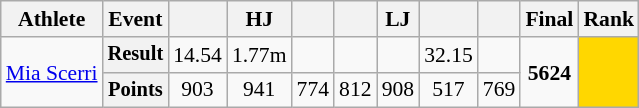<table class="wikitable" style="font-size:90%">
<tr>
<th>Athlete</th>
<th>Event</th>
<th></th>
<th>HJ</th>
<th></th>
<th></th>
<th>LJ</th>
<th></th>
<th></th>
<th>Final</th>
<th>Rank</th>
</tr>
<tr style=text-align:center>
<td rowspan=2 style=text-align:left><a href='#'>Mia Scerri</a></td>
<th style="font-size:95%">Result</th>
<td>14.54</td>
<td>1.77m</td>
<td></td>
<td></td>
<td></td>
<td>32.15</td>
<td></td>
<td rowspan=2><strong>5624</strong></td>
<td bgcolor=gold rowspan=2></td>
</tr>
<tr style=text-align:center>
<th style="font-size:95%">Points</th>
<td>903</td>
<td>941</td>
<td>774</td>
<td>812</td>
<td>908</td>
<td>517</td>
<td>769</td>
</tr>
</table>
